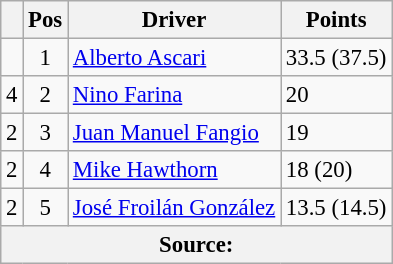<table class="wikitable" style="font-size: 95%;">
<tr>
<th></th>
<th>Pos</th>
<th>Driver</th>
<th>Points</th>
</tr>
<tr>
<td align="left"></td>
<td align="center">1</td>
<td> <a href='#'>Alberto Ascari</a></td>
<td align="left">33.5 (37.5)</td>
</tr>
<tr>
<td align="left"> 4</td>
<td align="center">2</td>
<td> <a href='#'>Nino Farina</a></td>
<td align="left">20</td>
</tr>
<tr>
<td align="left"> 2</td>
<td align="center">3</td>
<td> <a href='#'>Juan Manuel Fangio</a></td>
<td align="left">19</td>
</tr>
<tr>
<td align="left"> 2</td>
<td align="center">4</td>
<td> <a href='#'>Mike Hawthorn</a></td>
<td align="left">18 (20)</td>
</tr>
<tr>
<td align="left"> 2</td>
<td align="center">5</td>
<td> <a href='#'>José Froilán González</a></td>
<td align="left">13.5 (14.5)</td>
</tr>
<tr>
<th colspan=4>Source: </th>
</tr>
</table>
